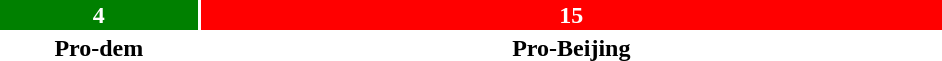<table style="width:50%; text-align:center;">
<tr style="color:white;">
<td style="background:green; width:21.05%;"><strong>4</strong></td>
<td style="background:red; width:78.95%;"><strong>15</strong></td>
</tr>
<tr>
<td><span><strong>Pro-dem</strong></span></td>
<td><span><strong>Pro-Beijing</strong></span></td>
</tr>
</table>
